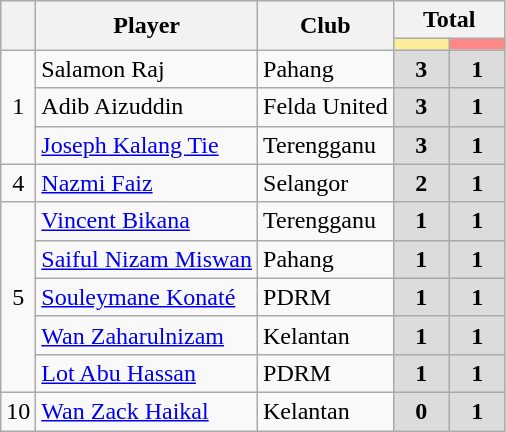<table class="wikitable" style="text-align:center;">
<tr style="text-align:center;">
<th style="width:10px;" rowspan="2"></th>
<th rowspan="2">Player</th>
<th rowspan="2">Club</th>
<th colspan="3">Total</th>
</tr>
<tr>
<th style="width:30px; background:#fe9;"></th>
<th style="width:30px; background:#ff8888;"></th>
</tr>
<tr>
<td rowspan="3">1</td>
<td align=left> Salamon Raj</td>
<td align=left>Pahang</td>
<td style="background:#DCDCDC"><strong>3</strong> </td>
<td style="background:#DCDCDC"><strong>1</strong> </td>
</tr>
<tr>
<td align=left> Adib Aizuddin</td>
<td align=left>Felda United</td>
<td style="background:#DCDCDC"><strong>3</strong> </td>
<td style="background:#DCDCDC"><strong>1</strong> </td>
</tr>
<tr>
<td align=left> <a href='#'>Joseph Kalang Tie</a></td>
<td align=left>Terengganu</td>
<td style="background:#DCDCDC"><strong>3</strong> </td>
<td style="background:#DCDCDC"><strong>1</strong> </td>
</tr>
<tr>
<td>4</td>
<td align=left> <a href='#'>Nazmi Faiz</a></td>
<td align=left>Selangor</td>
<td style="background:#DCDCDC"><strong>2</strong> </td>
<td style="background:#DCDCDC"><strong>1</strong> </td>
</tr>
<tr>
<td rowspan="5">5</td>
<td align=left> <a href='#'>Vincent Bikana</a></td>
<td align=left>Terengganu</td>
<td style="background:#DCDCDC"><strong>1</strong> </td>
<td style="background:#DCDCDC"><strong>1</strong> </td>
</tr>
<tr>
<td align=left> <a href='#'>Saiful Nizam Miswan</a></td>
<td align=left>Pahang</td>
<td style="background:#DCDCDC"><strong>1</strong> </td>
<td style="background:#DCDCDC"><strong>1</strong> </td>
</tr>
<tr>
<td align=left> <a href='#'>Souleymane Konaté</a></td>
<td align=left>PDRM</td>
<td style="background:#DCDCDC"><strong>1</strong> </td>
<td style="background:#DCDCDC"><strong>1</strong> </td>
</tr>
<tr>
<td align=left> <a href='#'>Wan Zaharulnizam</a></td>
<td align=left>Kelantan</td>
<td style="background:#DCDCDC"><strong>1</strong> </td>
<td style="background:#DCDCDC"><strong>1</strong> </td>
</tr>
<tr>
<td align=left> <a href='#'>Lot Abu Hassan</a></td>
<td align=left>PDRM</td>
<td style="background:#DCDCDC"><strong>1</strong> </td>
<td style="background:#DCDCDC"><strong>1</strong> </td>
</tr>
<tr>
<td>10</td>
<td align=left> <a href='#'>Wan Zack Haikal</a></td>
<td align=left>Kelantan</td>
<td style="background:#DCDCDC"><strong>0</strong> </td>
<td style="background:#DCDCDC"><strong>1</strong> </td>
</tr>
</table>
